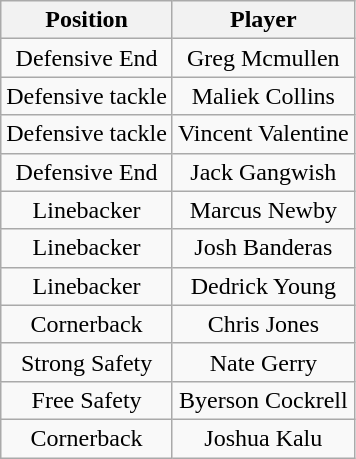<table class="wikitable" style="text-align: center;">
<tr>
<th>Position</th>
<th>Player</th>
</tr>
<tr>
<td>Defensive End</td>
<td>Greg Mcmullen</td>
</tr>
<tr>
<td>Defensive tackle</td>
<td>Maliek Collins</td>
</tr>
<tr>
<td>Defensive tackle</td>
<td>Vincent Valentine</td>
</tr>
<tr>
<td>Defensive End</td>
<td>Jack Gangwish</td>
</tr>
<tr>
<td>Linebacker</td>
<td>Marcus Newby</td>
</tr>
<tr>
<td>Linebacker</td>
<td>Josh Banderas</td>
</tr>
<tr>
<td>Linebacker</td>
<td>Dedrick Young</td>
</tr>
<tr>
<td>Cornerback</td>
<td>Chris Jones</td>
</tr>
<tr>
<td>Strong Safety</td>
<td>Nate Gerry</td>
</tr>
<tr>
<td>Free Safety</td>
<td>Byerson Cockrell</td>
</tr>
<tr>
<td>Cornerback</td>
<td>Joshua Kalu</td>
</tr>
</table>
